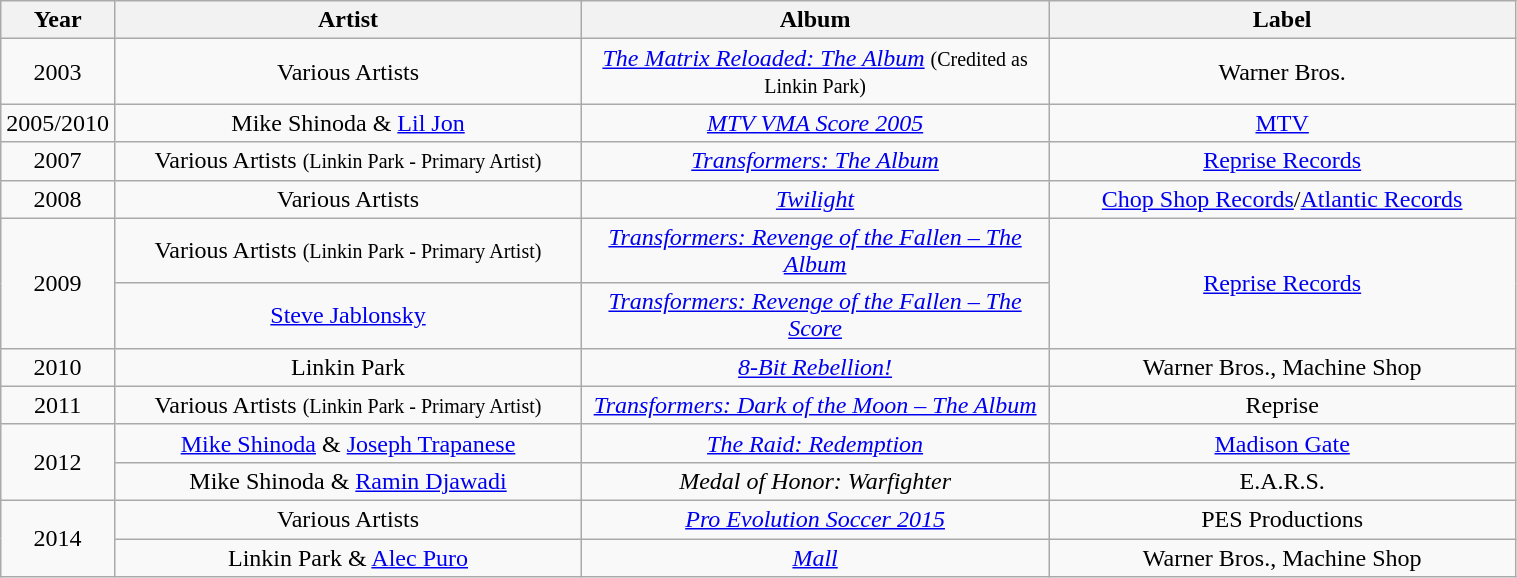<table class="wikitable plainrowheaders" style="text-align:center;">
<tr>
<th rowspan="1">Year</th>
<th scope="col" style="width:19em;">Artist</th>
<th scope="col" style="width:19em;">Album</th>
<th scope="col" style="width:19em;">Label</th>
</tr>
<tr>
<td>2003</td>
<td>Various Artists</td>
<td><em><a href='#'>The Matrix Reloaded: The Album</a> </em><small>(Credited as Linkin Park)</small></td>
<td>Warner Bros.</td>
</tr>
<tr>
<td>2005/2010</td>
<td>Mike Shinoda & <a href='#'>Lil Jon</a></td>
<td><em><a href='#'>MTV VMA Score 2005</a></em></td>
<td><a href='#'>MTV</a></td>
</tr>
<tr>
<td>2007</td>
<td>Various Artists <small>(Linkin Park - Primary Artist)</small></td>
<td><em><a href='#'>Transformers: The Album</a></em></td>
<td><a href='#'>Reprise Records</a></td>
</tr>
<tr>
<td>2008</td>
<td>Various Artists</td>
<td><em><a href='#'>Twilight</a></em></td>
<td><a href='#'>Chop Shop Records</a>/<a href='#'>Atlantic Records</a></td>
</tr>
<tr>
<td rowspan="2">2009</td>
<td>Various Artists <small>(Linkin Park - Primary Artist)</small></td>
<td><em><a href='#'>Transformers: Revenge of the Fallen – The Album</a></em></td>
<td rowspan="2"><a href='#'>Reprise Records</a></td>
</tr>
<tr>
<td><a href='#'>Steve Jablonsky</a></td>
<td><em><a href='#'>Transformers: Revenge of the Fallen – The Score</a></em></td>
</tr>
<tr>
<td>2010</td>
<td>Linkin Park</td>
<td><a href='#'><em>8-Bit Rebellion!</em></a></td>
<td>Warner Bros., Machine Shop</td>
</tr>
<tr>
<td>2011</td>
<td>Various Artists <small>(Linkin Park - Primary Artist)</small></td>
<td><em><a href='#'>Transformers: Dark of the Moon – The Album</a></em></td>
<td>Reprise</td>
</tr>
<tr>
<td rowspan="2">2012</td>
<td><a href='#'>Mike Shinoda</a> & <a href='#'>Joseph Trapanese</a></td>
<td><em><a href='#'>The Raid: Redemption</a></em></td>
<td><a href='#'>Madison Gate</a></td>
</tr>
<tr>
<td>Mike Shinoda & <a href='#'>Ramin Djawadi</a></td>
<td><em>Medal of Honor: Warfighter</em></td>
<td>E.A.R.S.</td>
</tr>
<tr>
<td rowspan="2">2014</td>
<td>Various Artists</td>
<td><em><a href='#'>Pro Evolution Soccer 2015</a></em></td>
<td>PES Productions</td>
</tr>
<tr>
<td>Linkin Park & <a href='#'>Alec Puro</a></td>
<td><a href='#'><em>Mall</em></a></td>
<td>Warner Bros., Machine Shop</td>
</tr>
</table>
